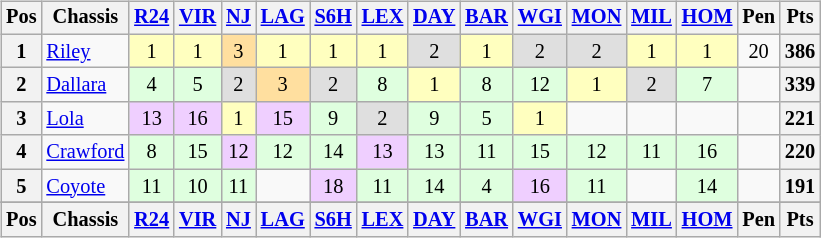<table>
<tr>
<td><br><table class="wikitable" style="font-size:85%; text-align:center">
<tr style="background:#f9f9f9" valign="top">
<th valign="middle">Pos</th>
<th valign="middle">Chassis</th>
<th><a href='#'>R24</a><br></th>
<th><a href='#'>VIR</a><br></th>
<th><a href='#'>NJ</a><br></th>
<th><a href='#'>LAG</a><br></th>
<th><a href='#'>S6H</a><br></th>
<th><a href='#'>LEX</a><br></th>
<th><a href='#'>DAY</a><br></th>
<th><a href='#'>BAR</a><br></th>
<th><a href='#'>WGI</a><br></th>
<th><a href='#'>MON</a><br></th>
<th><a href='#'>MIL</a><br></th>
<th><a href='#'>HOM</a><br></th>
<th valign="middle">Pen</th>
<th valign="middle">Pts</th>
</tr>
<tr>
<th>1</th>
<td align="left"> <a href='#'>Riley</a></td>
<td style="background:#ffffbf;">1</td>
<td style="background:#ffffbf;">1</td>
<td style="background:#ffdf9f;">3</td>
<td style="background:#ffffbf;">1</td>
<td style="background:#ffffbf;">1</td>
<td style="background:#ffffbf;">1</td>
<td style="background:#dfdfdf;">2</td>
<td style="background:#ffffbf;">1</td>
<td style="background:#dfdfdf;">2</td>
<td style="background:#dfdfdf;">2</td>
<td style="background:#ffffbf;">1</td>
<td style="background:#ffffbf;">1</td>
<td>20</td>
<th>386</th>
</tr>
<tr>
<th>2</th>
<td align="left"> <a href='#'>Dallara</a></td>
<td style="background:#dfffdf;">4</td>
<td style="background:#dfffdf;">5</td>
<td style="background:#dfdfdf;">2</td>
<td style="background:#ffdf9f;">3</td>
<td style="background:#dfdfdf;">2</td>
<td style="background:#dfffdf;">8</td>
<td style="background:#ffffbf;">1</td>
<td style="background:#dfffdf;">8</td>
<td style="background:#dfffdf;">12</td>
<td style="background:#ffffbf;">1</td>
<td style="background:#dfdfdf;">2</td>
<td style="background:#dfffdf;">7</td>
<td></td>
<th>339</th>
</tr>
<tr>
<th>3</th>
<td align="left"> <a href='#'>Lola</a></td>
<td style="background:#efcfff;">13</td>
<td style="background:#efcfff;">16</td>
<td style="background:#ffffbf;">1</td>
<td style="background:#efcfff;">15</td>
<td style="background:#dfffdf;">9</td>
<td style="background:#dfdfdf;">2</td>
<td style="background:#dfffdf;">9</td>
<td style="background:#dfffdf;">5</td>
<td style="background:#ffffbf;">1</td>
<td></td>
<td></td>
<td></td>
<td></td>
<th>221</th>
</tr>
<tr>
<th>4</th>
<td align="left"> <a href='#'>Crawford</a></td>
<td style="background:#dfffdf;">8</td>
<td style="background:#dfffdf;">15</td>
<td style="background:#efcfff;">12</td>
<td style="background:#dfffdf;">12</td>
<td style="background:#dfffdf;">14</td>
<td style="background:#efcfff;">13</td>
<td style="background:#dfffdf;">13</td>
<td style="background:#dfffdf;">11</td>
<td style="background:#dfffdf;">15</td>
<td style="background:#dfffdf;">12</td>
<td style="background:#dfffdf;">11</td>
<td style="background:#dfffdf;">16</td>
<td></td>
<th>220</th>
</tr>
<tr>
<th>5</th>
<td align="left"> <a href='#'>Coyote</a></td>
<td style="background:#dfffdf;">11</td>
<td style="background:#dfffdf;">10</td>
<td style="background:#dfffdf;">11</td>
<td></td>
<td style="background:#efcfff;">18</td>
<td style="background:#dfffdf;">11</td>
<td style="background:#dfffdf;">14</td>
<td style="background:#dfffdf;">4</td>
<td style="background:#efcfff;">16</td>
<td style="background:#dfffdf;">11</td>
<td></td>
<td style="background:#dfffdf;">14</td>
<td></td>
<th>191</th>
</tr>
<tr>
</tr>
<tr style="background:#f9f9f9" valign="top">
<th valign="middle">Pos</th>
<th valign="middle">Chassis</th>
<th><a href='#'>R24</a><br></th>
<th><a href='#'>VIR</a><br></th>
<th><a href='#'>NJ</a><br></th>
<th><a href='#'>LAG</a><br></th>
<th><a href='#'>S6H</a><br></th>
<th><a href='#'>LEX</a><br></th>
<th><a href='#'>DAY</a><br></th>
<th><a href='#'>BAR</a><br></th>
<th><a href='#'>WGI</a><br></th>
<th><a href='#'>MON</a><br></th>
<th><a href='#'>MIL</a><br></th>
<th><a href='#'>HOM</a><br></th>
<th valign="middle">Pen</th>
<th valign="middle">Pts</th>
</tr>
</table>
</td>
<td valign="top"></td>
</tr>
</table>
